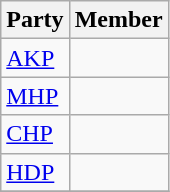<table class="wikitable">
<tr>
<th>Party</th>
<th colspan="2">Member</th>
</tr>
<tr>
<td><a href='#'>AKP</a></td>
<td></td>
</tr>
<tr>
<td><a href='#'>MHP</a></td>
<td></td>
</tr>
<tr>
<td><a href='#'>CHP</a></td>
<td></td>
</tr>
<tr>
<td><a href='#'>HDP</a></td>
<td></td>
</tr>
<tr>
</tr>
</table>
